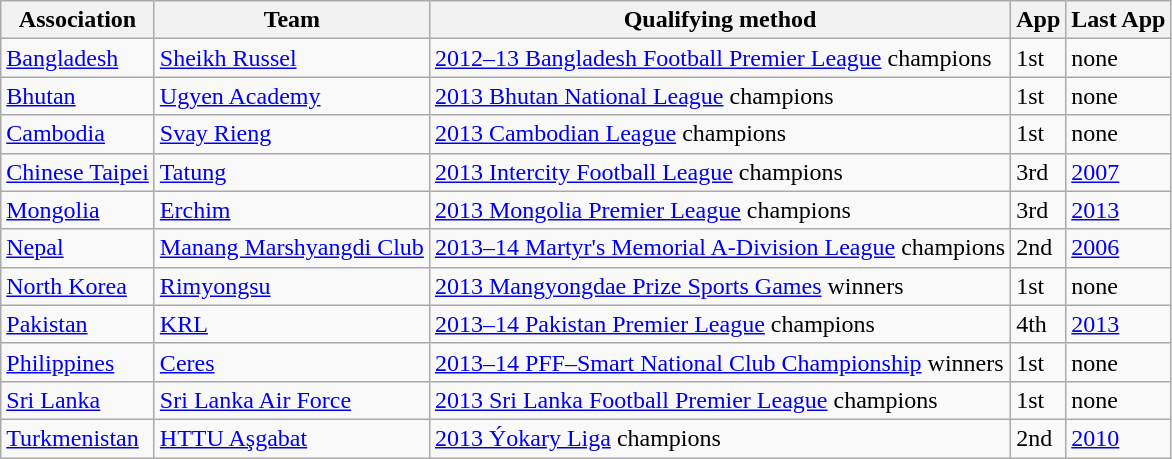<table class="wikitable">
<tr>
<th>Association</th>
<th>Team</th>
<th>Qualifying method</th>
<th>App</th>
<th>Last App</th>
</tr>
<tr>
<td> <a href='#'>Bangladesh</a></td>
<td><a href='#'>Sheikh Russel</a></td>
<td><a href='#'>2012–13 Bangladesh Football Premier League</a> champions</td>
<td>1st</td>
<td>none</td>
</tr>
<tr>
<td> <a href='#'>Bhutan</a></td>
<td><a href='#'>Ugyen Academy</a></td>
<td><a href='#'>2013 Bhutan National League</a> champions</td>
<td>1st</td>
<td>none</td>
</tr>
<tr>
<td> <a href='#'>Cambodia</a></td>
<td><a href='#'>Svay Rieng</a></td>
<td><a href='#'>2013 Cambodian League</a> champions</td>
<td>1st</td>
<td>none</td>
</tr>
<tr>
<td> <a href='#'>Chinese Taipei</a></td>
<td><a href='#'>Tatung</a></td>
<td><a href='#'>2013 Intercity Football League</a> champions</td>
<td>3rd</td>
<td><a href='#'>2007</a></td>
</tr>
<tr>
<td> <a href='#'>Mongolia</a></td>
<td><a href='#'>Erchim</a></td>
<td><a href='#'>2013 Mongolia Premier League</a> champions</td>
<td>3rd</td>
<td><a href='#'>2013</a></td>
</tr>
<tr>
<td> <a href='#'>Nepal</a></td>
<td><a href='#'>Manang Marshyangdi Club</a></td>
<td><a href='#'>2013–14 Martyr's Memorial A-Division League</a> champions</td>
<td>2nd</td>
<td><a href='#'>2006</a></td>
</tr>
<tr>
<td> <a href='#'>North Korea</a></td>
<td><a href='#'>Rimyongsu</a></td>
<td><a href='#'>2013 Mangyongdae Prize Sports Games</a> winners</td>
<td>1st</td>
<td>none</td>
</tr>
<tr>
<td> <a href='#'>Pakistan</a></td>
<td><a href='#'>KRL</a></td>
<td><a href='#'>2013–14 Pakistan Premier League</a> champions</td>
<td>4th</td>
<td><a href='#'>2013</a></td>
</tr>
<tr>
<td> <a href='#'>Philippines</a></td>
<td><a href='#'>Ceres</a></td>
<td><a href='#'>2013–14 PFF–Smart National Club Championship</a> winners</td>
<td>1st</td>
<td>none</td>
</tr>
<tr>
<td> <a href='#'>Sri Lanka</a></td>
<td><a href='#'>Sri Lanka Air Force</a></td>
<td><a href='#'>2013 Sri Lanka Football Premier League</a> champions</td>
<td>1st</td>
<td>none</td>
</tr>
<tr>
<td> <a href='#'>Turkmenistan</a></td>
<td><a href='#'>HTTU Aşgabat</a></td>
<td><a href='#'>2013 Ýokary Liga</a> champions</td>
<td>2nd</td>
<td><a href='#'>2010</a></td>
</tr>
</table>
